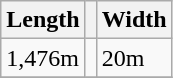<table class="wikitable">
<tr>
<th>Length</th>
<th></th>
<th>Width</th>
</tr>
<tr>
<td>1,476m</td>
<td></td>
<td>20m</td>
</tr>
<tr>
</tr>
</table>
